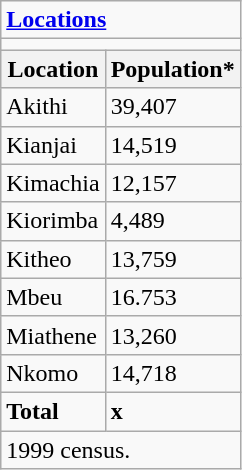<table class="wikitable">
<tr>
<td colspan="2"><strong><a href='#'>Locations</a></strong></td>
</tr>
<tr>
<td colspan="2"></td>
</tr>
<tr>
<th>Location</th>
<th>Population*</th>
</tr>
<tr>
<td>Akithi</td>
<td>39,407</td>
</tr>
<tr>
<td>Kianjai</td>
<td>14,519</td>
</tr>
<tr>
<td>Kimachia</td>
<td>12,157</td>
</tr>
<tr>
<td>Kiorimba</td>
<td>4,489</td>
</tr>
<tr>
<td>Kitheo</td>
<td>13,759</td>
</tr>
<tr>
<td>Mbeu</td>
<td>16.753</td>
</tr>
<tr>
<td>Miathene</td>
<td>13,260</td>
</tr>
<tr>
<td>Nkomo</td>
<td>14,718</td>
</tr>
<tr>
<td><strong>Total</strong></td>
<td><strong>x</strong></td>
</tr>
<tr>
<td colspan="2">1999 census.</td>
</tr>
</table>
